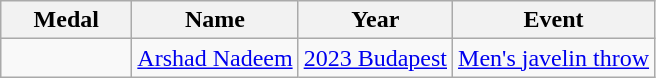<table class="wikitable sortable">
<tr>
<th style="width:5em;">Medal</th>
<th>Name</th>
<th>Year</th>
<th>Event</th>
</tr>
<tr>
<td></td>
<td><a href='#'>Arshad Nadeem</a></td>
<td><a href='#'>2023 Budapest</a></td>
<td><a href='#'>Men's javelin throw</a></td>
</tr>
</table>
